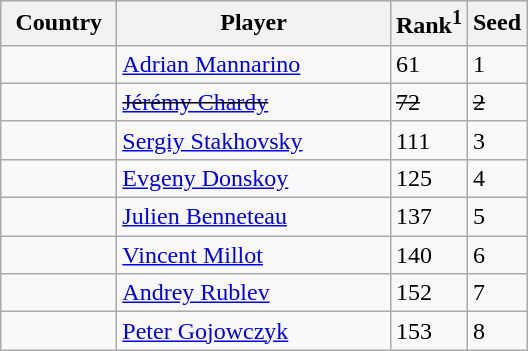<table class="sortable wikitable">
<tr>
<th width="70">Country</th>
<th width="175">Player</th>
<th>Rank<sup>1</sup></th>
<th>Seed</th>
</tr>
<tr>
<td></td>
<td><a href='#'>Adrian Mannarino</a></td>
<td>61</td>
<td>1</td>
</tr>
<tr>
<td><s></s></td>
<td><s><a href='#'>Jérémy Chardy</a></s></td>
<td><s>72</s></td>
<td><s>2</s></td>
</tr>
<tr>
<td></td>
<td><a href='#'>Sergiy Stakhovsky</a></td>
<td>111</td>
<td>3</td>
</tr>
<tr>
<td></td>
<td><a href='#'>Evgeny Donskoy</a></td>
<td>125</td>
<td>4</td>
</tr>
<tr>
<td></td>
<td><a href='#'>Julien Benneteau</a></td>
<td>137</td>
<td>5</td>
</tr>
<tr>
<td></td>
<td><a href='#'>Vincent Millot</a></td>
<td>140</td>
<td>6</td>
</tr>
<tr>
<td></td>
<td><a href='#'>Andrey Rublev</a></td>
<td>152</td>
<td>7</td>
</tr>
<tr>
<td></td>
<td><a href='#'>Peter Gojowczyk</a></td>
<td>153</td>
<td>8</td>
</tr>
</table>
